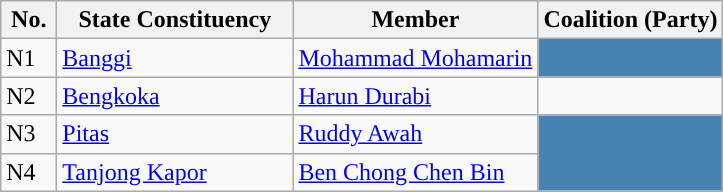<table class="wikitable sortable">
<tr>
<th width="30">No.</th>
<th width="150">State Constituency</th>
<th>Member</th>
<th>Coalition (Party)</th>
</tr>
<tr>
<td>N1</td>
<td><a href='#'>Banggi</a></td>
<td><a href='#'>Mohammad Mohamarin</a></td>
<td style="background-color: #4682B4;"></td>
</tr>
<tr>
<td>N2</td>
<td><a href='#'>Bengkoka</a></td>
<td><a href='#'>Harun Durabi</a></td>
<td></td>
</tr>
<tr>
<td>N3</td>
<td><a href='#'>Pitas</a></td>
<td><a href='#'>Ruddy Awah</a></td>
<td rowspan=2 style="background-color: #4682B4;"></td>
</tr>
<tr>
<td>N4</td>
<td><a href='#'>Tanjong Kapor</a></td>
<td><a href='#'>Ben Chong Chen Bin</a></td>
</tr>
</table>
